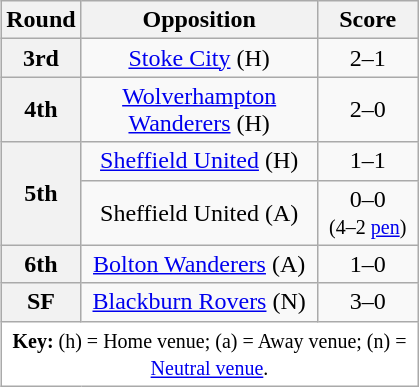<table class="wikitable plainrowheaders" style="text-align:center;margin-left:1em;float:right">
<tr>
<th width="25">Round</th>
<th width="150">Opposition</th>
<th width="60">Score</th>
</tr>
<tr>
<th scope=row style="text-align:center">3rd</th>
<td><a href='#'>Stoke City</a> (H)</td>
<td>2–1</td>
</tr>
<tr>
<th scope=row style="text-align:center">4th</th>
<td><a href='#'>Wolverhampton Wanderers</a> (H)</td>
<td>2–0</td>
</tr>
<tr>
<th scope=row style="text-align:center" rowspan="2">5th</th>
<td><a href='#'>Sheffield United</a> (H)</td>
<td>1–1</td>
</tr>
<tr>
<td>Sheffield United (A)</td>
<td>0–0<br><small>(4–2 <a href='#'>pen</a>)</small></td>
</tr>
<tr>
<th scope=row style="text-align:center">6th</th>
<td><a href='#'>Bolton Wanderers</a> (A)</td>
<td>1–0</td>
</tr>
<tr>
<th scope=row style="text-align:center">SF</th>
<td><a href='#'>Blackburn Rovers</a> (N)</td>
<td>3–0</td>
</tr>
<tr>
<td colspan="3" style="background-color:white;"><small><strong>Key:</strong> (h) = Home venue; (a) = Away venue; (n) = <a href='#'>Neutral venue</a>.</small></td>
</tr>
</table>
